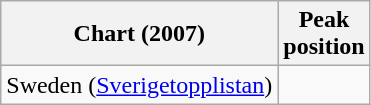<table class="wikitable plainrowheaders">
<tr>
<th>Chart (2007)</th>
<th>Peak<br>position</th>
</tr>
<tr>
<td>Sweden (<a href='#'>Sverigetopplistan</a>)</td>
<td></td>
</tr>
</table>
